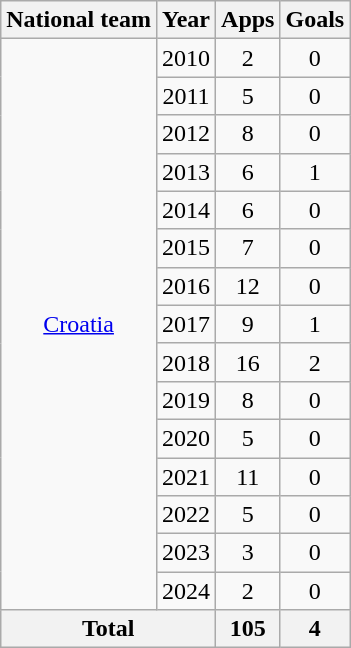<table class="wikitable" style="text-align:center">
<tr>
<th>National team</th>
<th>Year</th>
<th>Apps</th>
<th>Goals</th>
</tr>
<tr>
<td rowspan="15"><a href='#'>Croatia</a></td>
<td>2010</td>
<td>2</td>
<td>0</td>
</tr>
<tr>
<td>2011</td>
<td>5</td>
<td>0</td>
</tr>
<tr>
<td>2012</td>
<td>8</td>
<td>0</td>
</tr>
<tr>
<td>2013</td>
<td>6</td>
<td>1</td>
</tr>
<tr>
<td>2014</td>
<td>6</td>
<td>0</td>
</tr>
<tr>
<td>2015</td>
<td>7</td>
<td>0</td>
</tr>
<tr>
<td>2016</td>
<td>12</td>
<td>0</td>
</tr>
<tr>
<td>2017</td>
<td>9</td>
<td>1</td>
</tr>
<tr>
<td>2018</td>
<td>16</td>
<td>2</td>
</tr>
<tr>
<td>2019</td>
<td>8</td>
<td>0</td>
</tr>
<tr>
<td>2020</td>
<td>5</td>
<td>0</td>
</tr>
<tr>
<td>2021</td>
<td>11</td>
<td>0</td>
</tr>
<tr>
<td>2022</td>
<td>5</td>
<td>0</td>
</tr>
<tr>
<td>2023</td>
<td>3</td>
<td>0</td>
</tr>
<tr>
<td>2024</td>
<td>2</td>
<td>0</td>
</tr>
<tr>
<th colspan="2">Total</th>
<th>105</th>
<th>4</th>
</tr>
</table>
